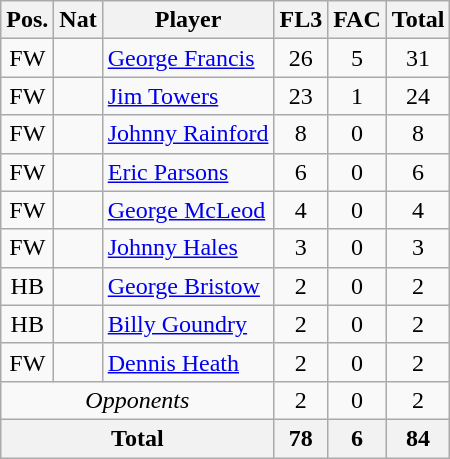<table class="wikitable" style="text-align:center; border:1px #aaa solid;">
<tr>
<th>Pos.</th>
<th>Nat</th>
<th>Player</th>
<th>FL3</th>
<th>FAC</th>
<th>Total</th>
</tr>
<tr>
<td>FW</td>
<td></td>
<td style="text-align:left;"><a href='#'>George Francis</a></td>
<td>26</td>
<td>5</td>
<td>31</td>
</tr>
<tr>
<td>FW</td>
<td></td>
<td style="text-align:left;"><a href='#'>Jim Towers</a></td>
<td>23</td>
<td>1</td>
<td>24</td>
</tr>
<tr>
<td>FW</td>
<td></td>
<td style="text-align:left;"><a href='#'>Johnny Rainford</a></td>
<td>8</td>
<td>0</td>
<td>8</td>
</tr>
<tr>
<td>FW</td>
<td></td>
<td style="text-align:left;"><a href='#'>Eric Parsons</a></td>
<td>6</td>
<td>0</td>
<td>6</td>
</tr>
<tr>
<td>FW</td>
<td></td>
<td style="text-align:left;"><a href='#'>George McLeod</a></td>
<td>4</td>
<td>0</td>
<td>4</td>
</tr>
<tr>
<td>FW</td>
<td></td>
<td style="text-align:left;"><a href='#'>Johnny Hales</a></td>
<td>3</td>
<td>0</td>
<td>3</td>
</tr>
<tr>
<td>HB</td>
<td></td>
<td style="text-align:left;"><a href='#'>George Bristow</a></td>
<td>2</td>
<td>0</td>
<td>2</td>
</tr>
<tr>
<td>HB</td>
<td></td>
<td style="text-align:left;"><a href='#'>Billy Goundry</a></td>
<td>2</td>
<td>0</td>
<td>2</td>
</tr>
<tr>
<td>FW</td>
<td></td>
<td style="text-align:left;"><a href='#'>Dennis Heath</a></td>
<td>2</td>
<td>0</td>
<td>2</td>
</tr>
<tr>
<td colspan="3"><em>Opponents</em></td>
<td>2</td>
<td>0</td>
<td>2</td>
</tr>
<tr>
<th colspan="3">Total</th>
<th>78</th>
<th>6</th>
<th>84</th>
</tr>
</table>
